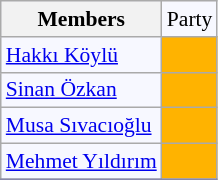<table class=wikitable style="border:1px solid #8888aa; background-color:#f7f8ff; padding:0px; font-size:90%;">
<tr>
<th>Members</th>
<td>Party</td>
</tr>
<tr>
<td><a href='#'>Hakkı Köylü</a></td>
<td style="background: #ffb300"></td>
</tr>
<tr>
<td><a href='#'>Sinan Özkan</a></td>
<td style="background: #ffb300"></td>
</tr>
<tr>
<td><a href='#'>Musa Sıvacıoğlu</a></td>
<td style="background: #ffb300"></td>
</tr>
<tr>
<td><a href='#'>Mehmet Yıldırım</a></td>
<td style="background: #ffb300"></td>
</tr>
<tr>
</tr>
</table>
